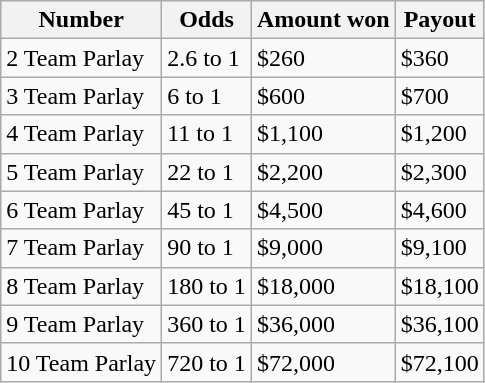<table class="wikitable">
<tr>
<th>Number</th>
<th>Odds</th>
<th>Amount won</th>
<th>Payout</th>
</tr>
<tr>
<td>2 Team Parlay</td>
<td>2.6 to 1</td>
<td>$260</td>
<td>$360</td>
</tr>
<tr>
<td>3 Team Parlay</td>
<td>6 to 1</td>
<td>$600</td>
<td>$700</td>
</tr>
<tr>
<td>4 Team Parlay</td>
<td>11 to 1</td>
<td>$1,100</td>
<td>$1,200</td>
</tr>
<tr>
<td>5 Team Parlay</td>
<td>22 to 1</td>
<td>$2,200</td>
<td>$2,300</td>
</tr>
<tr>
<td>6 Team Parlay</td>
<td>45 to 1</td>
<td>$4,500</td>
<td>$4,600</td>
</tr>
<tr>
<td>7 Team Parlay</td>
<td>90 to 1</td>
<td>$9,000</td>
<td>$9,100</td>
</tr>
<tr>
<td>8 Team Parlay</td>
<td>180 to 1</td>
<td>$18,000</td>
<td>$18,100</td>
</tr>
<tr>
<td>9 Team Parlay</td>
<td>360 to 1</td>
<td>$36,000</td>
<td>$36,100</td>
</tr>
<tr>
<td>10 Team Parlay</td>
<td>720 to 1</td>
<td>$72,000</td>
<td>$72,100</td>
</tr>
</table>
